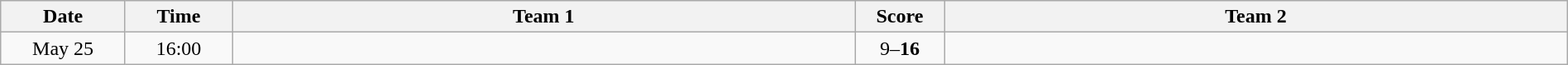<table class="wikitable" width="100%">
<tr>
<th style="width:7%">Date</th>
<th style="width:6%">Time</th>
<th style="width:35%">Team 1</th>
<th style="width:5%">Score</th>
<th style="width:35%">Team 2</th>
</tr>
<tr>
<td style="text-align:center">May 25</td>
<td style="text-align:center">16:00</td>
<td style="text-align:right"></td>
<td style="text-align:center">9–<strong>16</strong></td>
<td style="text-align:left"><strong></strong></td>
</tr>
</table>
